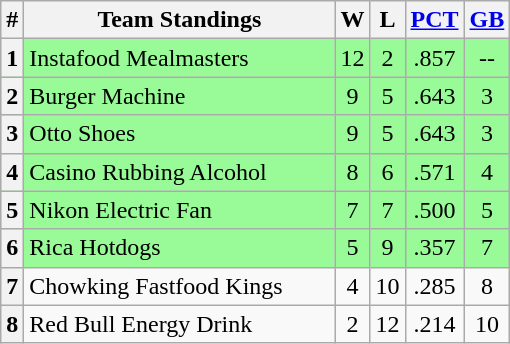<table class="wikitable">
<tr>
<th>#</th>
<th width=200>Team Standings</th>
<th>W</th>
<th>L</th>
<th><a href='#'>PCT</a></th>
<th><a href='#'>GB</a></th>
</tr>
<tr align=center bgcolor="#98fb98">
<th>1</th>
<td align=left>Instafood Mealmasters</td>
<td>12</td>
<td>2</td>
<td>.857</td>
<td>--</td>
</tr>
<tr align=center bgcolor="#98fb98">
<th>2</th>
<td align=left>Burger Machine</td>
<td>9</td>
<td>5</td>
<td>.643</td>
<td>3</td>
</tr>
<tr align=center bgcolor="#98fb98">
<th>3</th>
<td align=left>Otto Shoes</td>
<td>9</td>
<td>5</td>
<td>.643</td>
<td>3</td>
</tr>
<tr align=center bgcolor="#98fb98">
<th>4</th>
<td align=left>Casino Rubbing Alcohol</td>
<td>8</td>
<td>6</td>
<td>.571</td>
<td>4</td>
</tr>
<tr align=center bgcolor="#98fb98">
<th>5</th>
<td align=left>Nikon Electric Fan</td>
<td>7</td>
<td>7</td>
<td>.500</td>
<td>5</td>
</tr>
<tr align=center bgcolor="#98fb98">
<th>6</th>
<td align=left>Rica Hotdogs</td>
<td>5</td>
<td>9</td>
<td>.357</td>
<td>7</td>
</tr>
<tr align=center bgcolor=>
<th>7</th>
<td align=left>Chowking Fastfood Kings</td>
<td>4</td>
<td>10</td>
<td>.285</td>
<td>8</td>
</tr>
<tr align=center bgcolor=>
<th>8</th>
<td align=left>Red Bull Energy Drink</td>
<td>2</td>
<td>12</td>
<td>.214</td>
<td>10</td>
</tr>
</table>
